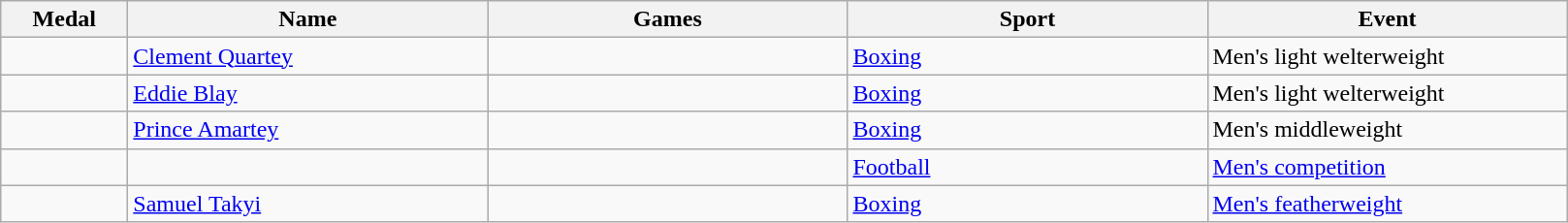<table class="wikitable sortable">
<tr>
<th style="width:5em">Medal</th>
<th style="width:15em">Name</th>
<th style="width:15em">Games</th>
<th style="width:15em">Sport</th>
<th style="width:15em">Event</th>
</tr>
<tr>
<td></td>
<td><a href='#'>Clement Quartey</a></td>
<td></td>
<td> <a href='#'>Boxing</a></td>
<td>Men's light welterweight</td>
</tr>
<tr>
<td></td>
<td><a href='#'>Eddie Blay</a></td>
<td></td>
<td> <a href='#'>Boxing</a></td>
<td>Men's light welterweight</td>
</tr>
<tr>
<td></td>
<td><a href='#'>Prince Amartey</a></td>
<td></td>
<td> <a href='#'>Boxing</a></td>
<td>Men's middleweight</td>
</tr>
<tr>
<td></td>
<td><br></td>
<td></td>
<td> <a href='#'>Football</a></td>
<td><a href='#'>Men's competition</a></td>
</tr>
<tr>
<td></td>
<td><a href='#'>Samuel Takyi</a></td>
<td></td>
<td> <a href='#'>Boxing</a></td>
<td><a href='#'>Men's featherweight</a></td>
</tr>
</table>
